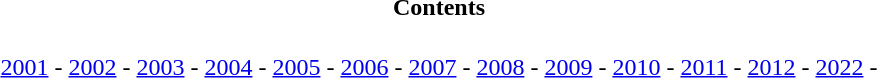<table id="toc" width="70%" align="center">
<tr>
<th>Contents</th>
</tr>
<tr>
<td style="text-align: center;"><br><a href='#'>2001</a> -
<a href='#'>2002</a> -
<a href='#'>2003</a> -
<a href='#'>2004</a> -
<a href='#'>2005</a> -
<a href='#'>2006</a> -
<a href='#'>2007</a> -
<a href='#'>2008</a> -
<a href='#'>2009</a> -
<a href='#'>2010</a> -
<a href='#'>2011</a> - 
<a href='#'>2012</a> - 
<a href='#'>2022</a> -</td>
</tr>
</table>
